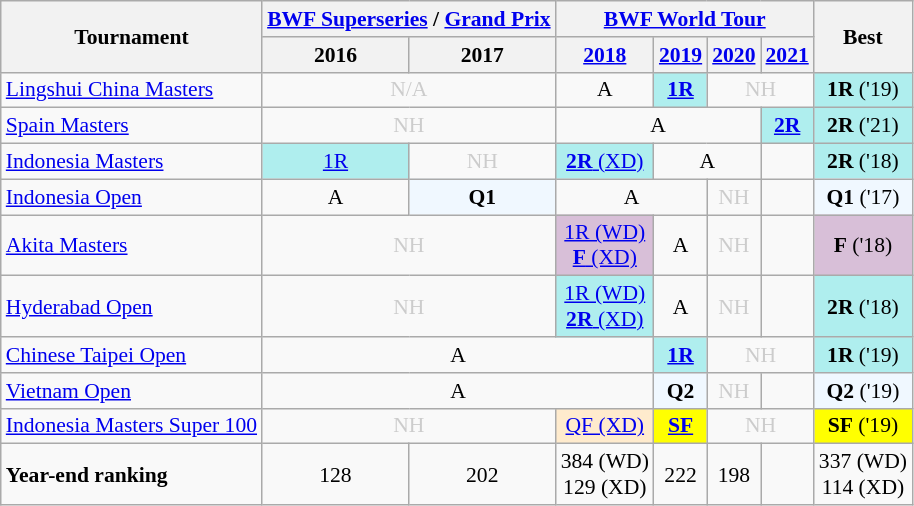<table style='font-size: 90%; text-align:center;' class='wikitable'>
<tr>
<th rowspan="2">Tournament</th>
<th colspan="2"><strong><a href='#'>BWF Superseries</a> / <a href='#'>Grand Prix</a></strong></th>
<th colspan="4"><strong><a href='#'>BWF World Tour</a></strong></th>
<th rowspan="2">Best</th>
</tr>
<tr>
<th>2016</th>
<th>2017</th>
<th><a href='#'>2018</a></th>
<th><a href='#'>2019</a></th>
<th><a href='#'>2020</a></th>
<th><a href='#'>2021</a></th>
</tr>
<tr>
<td align=left><a href='#'>Lingshui China Masters</a></td>
<td colspan="2" style=color:#ccc>N/A</td>
<td>A</td>
<td bgcolor=AFEEEE><a href='#'><strong>1R</strong></a></td>
<td colspan="2" style=color:#ccc>NH</td>
<td bgcolor=AFEEEE><strong>1R</strong> ('19)</td>
</tr>
<tr>
<td align=left><a href='#'>Spain Masters</a></td>
<td colspan="2" style=color:#ccc>NH</td>
<td colspan="3">A</td>
<td bgcolor=AFEEEE><a href='#'><strong>2R</strong></a></td>
<td bgcolor=AFEEEE><strong>2R</strong> ('21)</td>
</tr>
<tr>
<td align=left><a href='#'>Indonesia Masters</a></td>
<td bgcolor=AFEEEE><a href='#'>1R</a></td>
<td style=color:#ccc>NH</td>
<td bgcolor=AFEEEE><a href='#'><strong>2R</strong> (XD)</a></td>
<td colspan="2">A</td>
<td></td>
<td bgcolor=AFEEEE><strong>2R</strong> ('18)</td>
</tr>
<tr>
<td align=left><a href='#'>Indonesia Open</a></td>
<td>A</td>
<td bgcolor=F0F8FF><strong>Q1</strong></td>
<td colspan="2">A</td>
<td style=color:#ccc>NH</td>
<td></td>
<td bgcolor=F0F8FF><strong>Q1</strong> ('17)</td>
</tr>
<tr>
<td align=left><a href='#'>Akita Masters</a></td>
<td colspan="2" style=color:#ccc>NH</td>
<td bgcolor=D8BFD8><a href='#'>1R (WD)</a><br><a href='#'><strong>F</strong> (XD)</a></td>
<td>A</td>
<td style=color:#ccc>NH</td>
<td></td>
<td bgcolor=D8BFD8><strong>F</strong> ('18)</td>
</tr>
<tr>
<td align=left><a href='#'>Hyderabad Open</a></td>
<td colspan="2" style=color:#ccc>NH</td>
<td bgcolor=AFEEEE><a href='#'>1R (WD)</a><br><a href='#'><strong>2R</strong> (XD)</a></td>
<td>A</td>
<td style=color:#ccc>NH</td>
<td></td>
<td bgcolor=AFEEEE><strong>2R</strong> ('18)</td>
</tr>
<tr>
<td align=left><a href='#'>Chinese Taipei Open</a></td>
<td colspan="3">A</td>
<td bgcolor=AFEEEE><a href='#'><strong>1R</strong></a></td>
<td colspan="2" style=color:#ccc>NH</td>
<td bgcolor=AFEEEE><strong>1R</strong> ('19)</td>
</tr>
<tr>
<td align=left><a href='#'>Vietnam Open</a></td>
<td colspan="3">A</td>
<td 2019; bgcolor=F0F8FF><strong>Q2</strong></td>
<td style=color:#ccc>NH</td>
<td></td>
<td bgcolor=F0F8FF><strong>Q2</strong> ('19)</td>
</tr>
<tr>
<td align=left><a href='#'>Indonesia Masters Super 100</a></td>
<td colspan="2" style=color:#ccc>NH</td>
<td bgcolor=FFEBCD><a href='#'>QF (XD)</a></td>
<td bgcolor=FFFF00><a href='#'><strong>SF</strong></a></td>
<td colspan="2" style=color:#ccc>NH</td>
<td bgcolor=FFFF00><strong>SF</strong> ('19)</td>
</tr>
<tr>
<td align=left><strong>Year-end ranking</strong></td>
<td>128</td>
<td>202</td>
<td>384 (WD)<br>129 (XD)</td>
<td>222</td>
<td>198</td>
<td></td>
<td>337 (WD)<br>114 (XD)</td>
</tr>
</table>
